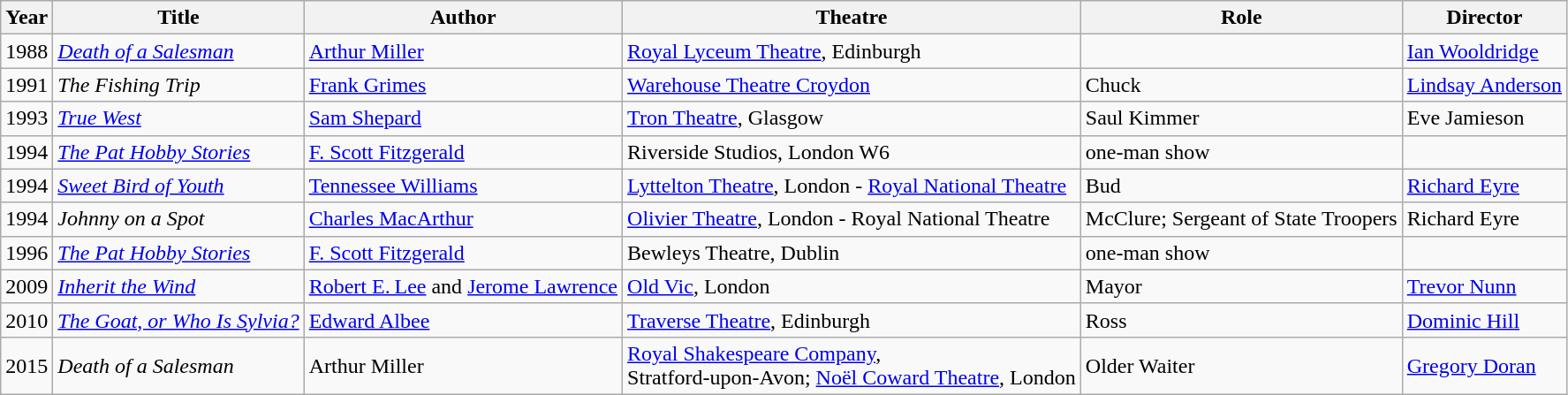<table class="wikitable sortable">
<tr>
<th>Year</th>
<th>Title</th>
<th>Author</th>
<th>Theatre</th>
<th>Role</th>
<th>Director</th>
</tr>
<tr>
<td>1988</td>
<td><em><a href='#'>Death of a Salesman</a></em></td>
<td><a href='#'>Arthur Miller</a></td>
<td><a href='#'>Royal Lyceum Theatre</a>, Edinburgh</td>
<td></td>
<td><a href='#'>Ian Wooldridge</a></td>
</tr>
<tr>
<td>1991</td>
<td><em>The Fishing Trip</em></td>
<td><a href='#'>Frank Grimes</a></td>
<td><a href='#'>Warehouse Theatre Croydon</a></td>
<td>Chuck</td>
<td><a href='#'>Lindsay Anderson</a></td>
</tr>
<tr>
<td>1993</td>
<td><em><a href='#'>True West</a></em></td>
<td><a href='#'>Sam Shepard</a></td>
<td><a href='#'>Tron Theatre</a>, Glasgow</td>
<td>Saul Kimmer</td>
<td>Eve Jamieson</td>
</tr>
<tr>
<td>1994</td>
<td><em><a href='#'>The Pat Hobby Stories</a></em></td>
<td><a href='#'>F. Scott Fitzgerald</a></td>
<td>Riverside Studios, London W6</td>
<td>one-man show</td>
<td></td>
</tr>
<tr>
<td>1994</td>
<td><em><a href='#'>Sweet Bird of Youth</a></em></td>
<td><a href='#'>Tennessee Williams</a></td>
<td><a href='#'>Lyttelton Theatre</a>, London - <a href='#'>Royal National Theatre</a></td>
<td>Bud</td>
<td><a href='#'>Richard Eyre</a></td>
</tr>
<tr>
<td>1994</td>
<td><em>Johnny on a Spot</em></td>
<td><a href='#'>Charles MacArthur</a></td>
<td><a href='#'>Olivier Theatre</a>, London - Royal National Theatre</td>
<td>McClure; Sergeant of State Troopers</td>
<td>Richard Eyre</td>
</tr>
<tr>
<td>1996</td>
<td><em><a href='#'>The Pat Hobby Stories</a></em></td>
<td><a href='#'>F. Scott Fitzgerald</a></td>
<td>Bewleys Theatre, Dublin</td>
<td>one-man show</td>
<td></td>
</tr>
<tr>
<td>2009</td>
<td><em><a href='#'>Inherit the Wind</a></em></td>
<td><a href='#'>Robert E. Lee</a> and <a href='#'>Jerome Lawrence</a></td>
<td><a href='#'>Old Vic</a>, London</td>
<td>Mayor</td>
<td><a href='#'>Trevor Nunn</a></td>
</tr>
<tr>
<td>2010</td>
<td><em><a href='#'>The Goat, or Who Is Sylvia?</a></em></td>
<td><a href='#'>Edward Albee</a></td>
<td><a href='#'>Traverse Theatre</a>, Edinburgh</td>
<td>Ross</td>
<td><a href='#'>Dominic Hill</a></td>
</tr>
<tr>
<td>2015</td>
<td><em>Death of a Salesman</em></td>
<td>Arthur Miller</td>
<td><a href='#'>Royal Shakespeare Company</a>,<br>Stratford-upon-Avon; <a href='#'>Noël Coward Theatre</a>, London</td>
<td>Older Waiter</td>
<td><a href='#'>Gregory Doran</a></td>
</tr>
</table>
